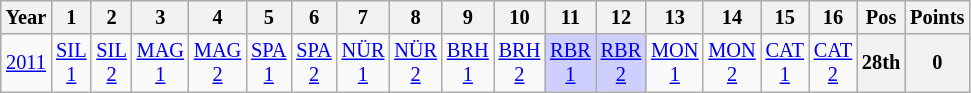<table class="wikitable" style="text-align:center; font-size:85%">
<tr>
<th>Year</th>
<th>1</th>
<th>2</th>
<th>3</th>
<th>4</th>
<th>5</th>
<th>6</th>
<th>7</th>
<th>8</th>
<th>9</th>
<th>10</th>
<th>11</th>
<th>12</th>
<th>13</th>
<th>14</th>
<th>15</th>
<th>16</th>
<th>Pos</th>
<th>Points</th>
</tr>
<tr>
<td><a href='#'>2011</a></td>
<td><a href='#'>SIL<br>1</a></td>
<td><a href='#'>SIL<br>2</a></td>
<td><a href='#'>MAG<br>1</a></td>
<td><a href='#'>MAG<br>2</a></td>
<td><a href='#'>SPA<br>1</a></td>
<td><a href='#'>SPA<br>2</a></td>
<td><a href='#'>NÜR<br>1</a></td>
<td><a href='#'>NÜR<br>2</a></td>
<td><a href='#'>BRH<br>1</a></td>
<td><a href='#'>BRH<br>2</a></td>
<td style="background:#CFCFFF;"><a href='#'>RBR<br>1</a><br></td>
<td style="background:#CFCFFF;"><a href='#'>RBR<br>2</a><br></td>
<td><a href='#'>MON<br>1</a></td>
<td><a href='#'>MON<br>2</a></td>
<td><a href='#'>CAT<br>1</a></td>
<td><a href='#'>CAT<br>2</a></td>
<th>28th</th>
<th>0</th>
</tr>
</table>
